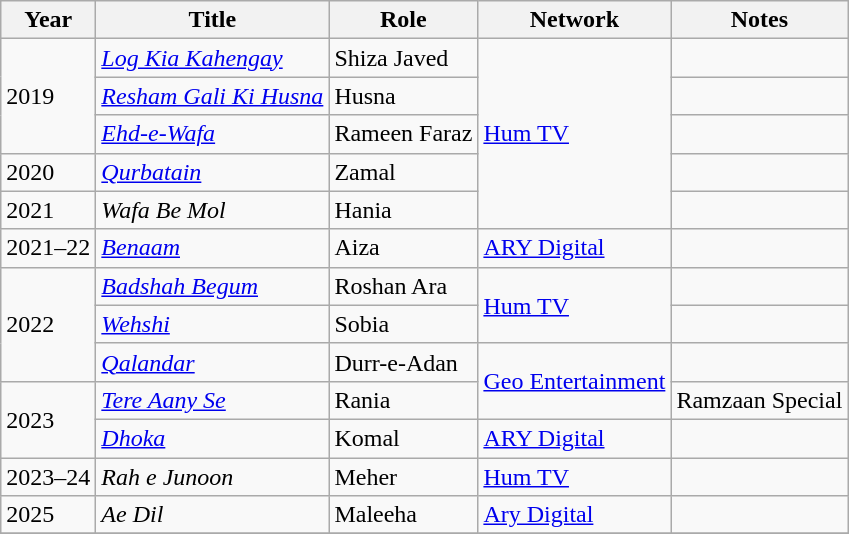<table class="wikitable">
<tr>
<th>Year</th>
<th>Title</th>
<th>Role</th>
<th>Network</th>
<th>Notes</th>
</tr>
<tr>
<td rowspan="3">2019</td>
<td><em><a href='#'>Log Kia Kahengay</a></em></td>
<td>Shiza Javed</td>
<td rowspan="5"><a href='#'>Hum TV</a></td>
<td></td>
</tr>
<tr>
<td><em><a href='#'>Resham Gali Ki Husna</a></em></td>
<td>Husna</td>
<td></td>
</tr>
<tr>
<td><em><a href='#'>Ehd-e-Wafa</a></em></td>
<td>Rameen Faraz</td>
<td></td>
</tr>
<tr>
<td>2020</td>
<td><em><a href='#'>Qurbatain</a></em></td>
<td>Zamal</td>
<td></td>
</tr>
<tr>
<td>2021</td>
<td><em>Wafa Be Mol</em></td>
<td>Hania</td>
<td></td>
</tr>
<tr>
<td>2021–22</td>
<td><em><a href='#'>Benaam</a></em></td>
<td>Aiza</td>
<td><a href='#'>ARY Digital</a></td>
<td></td>
</tr>
<tr>
<td rowspan="3">2022</td>
<td><em><a href='#'>Badshah Begum</a></em></td>
<td>Roshan Ara</td>
<td rowspan="2"><a href='#'>Hum TV</a></td>
<td></td>
</tr>
<tr>
<td><em><a href='#'>Wehshi</a></em></td>
<td>Sobia</td>
<td></td>
</tr>
<tr>
<td><em><a href='#'>Qalandar</a></em></td>
<td>Durr-e-Adan</td>
<td rowspan="2"><a href='#'>Geo Entertainment</a></td>
<td></td>
</tr>
<tr>
<td rowspan="2">2023</td>
<td><em><a href='#'>Tere Aany Se</a></em></td>
<td>Rania</td>
<td>Ramzaan Special</td>
</tr>
<tr>
<td><em><a href='#'>Dhoka</a></em></td>
<td>Komal</td>
<td><a href='#'>ARY Digital</a></td>
<td></td>
</tr>
<tr>
<td>2023–24</td>
<td><em>Rah e Junoon</em></td>
<td>Meher</td>
<td><a href='#'>Hum TV</a></td>
<td></td>
</tr>
<tr>
<td>2025</td>
<td><em>Ae Dil</em></td>
<td>Maleeha</td>
<td><a href='#'>Ary Digital</a></td>
<td></td>
</tr>
<tr>
</tr>
</table>
